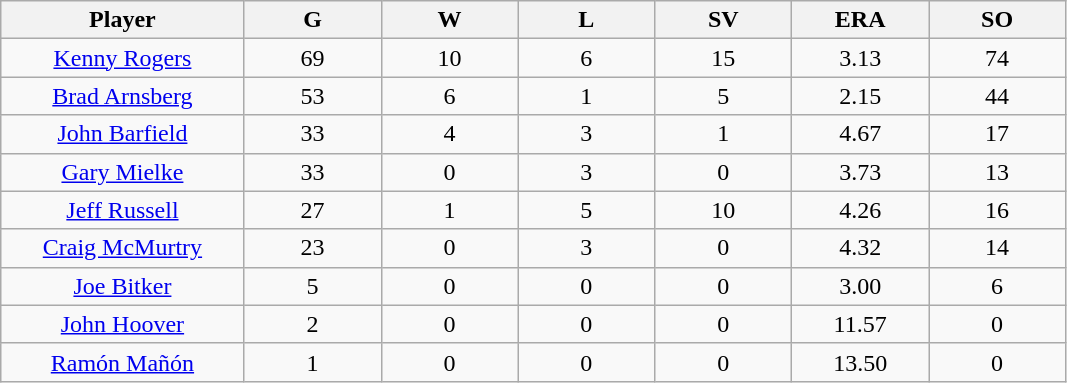<table class="wikitable sortable">
<tr>
<th bgcolor="#DDDDFF" width="16%">Player</th>
<th bgcolor="#DDDDFF" width="9%">G</th>
<th bgcolor="#DDDDFF" width="9%">W</th>
<th bgcolor="#DDDDFF" width="9%">L</th>
<th bgcolor="#DDDDFF" width="9%">SV</th>
<th bgcolor="#DDDDFF" width="9%">ERA</th>
<th bgcolor="#DDDDFF" width="9%">SO</th>
</tr>
<tr align="center">
<td><a href='#'>Kenny Rogers</a></td>
<td>69</td>
<td>10</td>
<td>6</td>
<td>15</td>
<td>3.13</td>
<td>74</td>
</tr>
<tr align="center">
<td><a href='#'>Brad Arnsberg</a></td>
<td>53</td>
<td>6</td>
<td>1</td>
<td>5</td>
<td>2.15</td>
<td>44</td>
</tr>
<tr align="center">
<td><a href='#'>John Barfield</a></td>
<td>33</td>
<td>4</td>
<td>3</td>
<td>1</td>
<td>4.67</td>
<td>17</td>
</tr>
<tr align="center">
<td><a href='#'>Gary Mielke</a></td>
<td>33</td>
<td>0</td>
<td>3</td>
<td>0</td>
<td>3.73</td>
<td>13</td>
</tr>
<tr align="center">
<td><a href='#'>Jeff Russell</a></td>
<td>27</td>
<td>1</td>
<td>5</td>
<td>10</td>
<td>4.26</td>
<td>16</td>
</tr>
<tr align="center">
<td><a href='#'>Craig McMurtry</a></td>
<td>23</td>
<td>0</td>
<td>3</td>
<td>0</td>
<td>4.32</td>
<td>14</td>
</tr>
<tr align="center">
<td><a href='#'>Joe Bitker</a></td>
<td>5</td>
<td>0</td>
<td>0</td>
<td>0</td>
<td>3.00</td>
<td>6</td>
</tr>
<tr align="center">
<td><a href='#'>John Hoover</a></td>
<td>2</td>
<td>0</td>
<td>0</td>
<td>0</td>
<td>11.57</td>
<td>0</td>
</tr>
<tr align="center">
<td><a href='#'>Ramón Mañón</a></td>
<td>1</td>
<td>0</td>
<td>0</td>
<td>0</td>
<td>13.50</td>
<td>0</td>
</tr>
</table>
